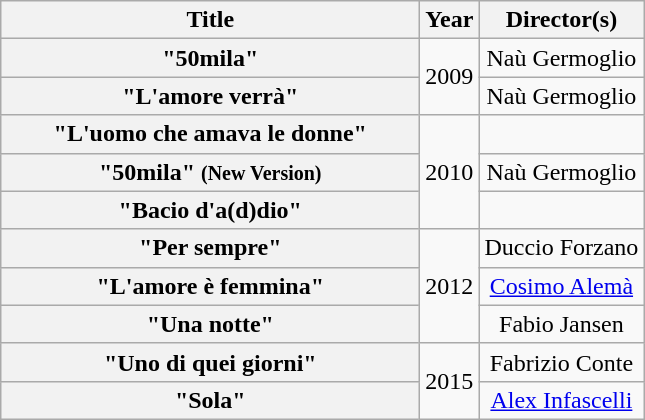<table class="wikitable plainrowheaders" style="text-align:center;">
<tr>
<th scope="col" style="width:17em;">Title</th>
<th scope="col" style="width:1em;">Year</th>
<th scope="col">Director(s)</th>
</tr>
<tr>
<th scope="row">"50mila"</th>
<td rowspan="2">2009</td>
<td>Naù Germoglio</td>
</tr>
<tr>
<th scope="row">"L'amore verrà"</th>
<td>Naù Germoglio</td>
</tr>
<tr>
<th scope="row">"L'uomo che amava le donne"</th>
<td rowspan="3">2010</td>
<td></td>
</tr>
<tr>
<th scope="row">"50mila" <small>(New Version)</small></th>
<td>Naù Germoglio</td>
</tr>
<tr>
<th scope="row">"Bacio d'a(d)dio"</th>
<td></td>
</tr>
<tr>
<th scope="row">"Per sempre"</th>
<td rowspan="3">2012</td>
<td>Duccio Forzano</td>
</tr>
<tr>
<th scope="row">"L'amore è femmina"</th>
<td><a href='#'>Cosimo Alemà</a></td>
</tr>
<tr>
<th scope="row">"Una notte"</th>
<td>Fabio Jansen</td>
</tr>
<tr>
<th scope="row">"Uno di quei giorni"</th>
<td rowspan="2">2015</td>
<td>Fabrizio Conte</td>
</tr>
<tr>
<th scope="row">"Sola"</th>
<td><a href='#'>Alex Infascelli</a></td>
</tr>
</table>
